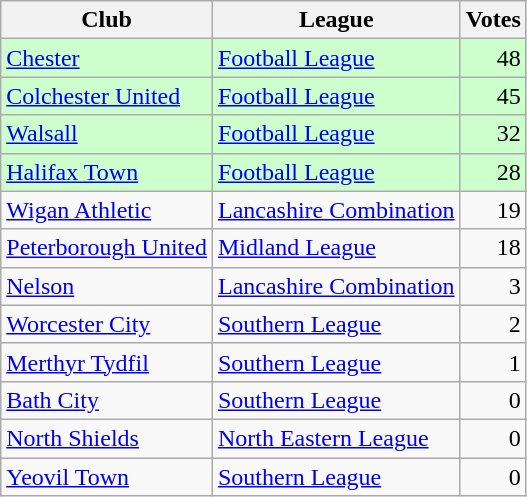<table class=wikitable style=text-align:left>
<tr>
<th>Club</th>
<th>League</th>
<th>Votes</th>
</tr>
<tr bgcolor=ccffcc>
<td><a href='#'>Chester</a></td>
<td><a href='#'>Football League</a></td>
<td align=right>48</td>
</tr>
<tr bgcolor=ccffcc>
<td><a href='#'>Colchester United</a></td>
<td><a href='#'>Football League</a></td>
<td align=right>45</td>
</tr>
<tr bgcolor=ccffcc>
<td><a href='#'>Walsall</a></td>
<td><a href='#'>Football League</a></td>
<td align=right>32</td>
</tr>
<tr bgcolor=ccffcc>
<td><a href='#'>Halifax Town</a></td>
<td><a href='#'>Football League</a></td>
<td align=right>28</td>
</tr>
<tr>
<td><a href='#'>Wigan Athletic</a></td>
<td><a href='#'>Lancashire Combination</a></td>
<td align=right>19</td>
</tr>
<tr>
<td><a href='#'>Peterborough United</a></td>
<td><a href='#'>Midland League</a></td>
<td align=right>18</td>
</tr>
<tr>
<td><a href='#'>Nelson</a></td>
<td><a href='#'>Lancashire Combination</a></td>
<td align=right>3</td>
</tr>
<tr>
<td><a href='#'>Worcester City</a></td>
<td><a href='#'>Southern League</a></td>
<td align=right>2</td>
</tr>
<tr>
<td><a href='#'>Merthyr Tydfil</a></td>
<td><a href='#'>Southern League</a></td>
<td align=right>1</td>
</tr>
<tr>
<td><a href='#'>Bath City</a></td>
<td><a href='#'>Southern League</a></td>
<td align=right>0</td>
</tr>
<tr>
<td><a href='#'>North Shields</a></td>
<td><a href='#'>North Eastern League</a></td>
<td align=right>0</td>
</tr>
<tr>
<td><a href='#'>Yeovil Town</a></td>
<td><a href='#'>Southern League</a></td>
<td align=right>0</td>
</tr>
</table>
